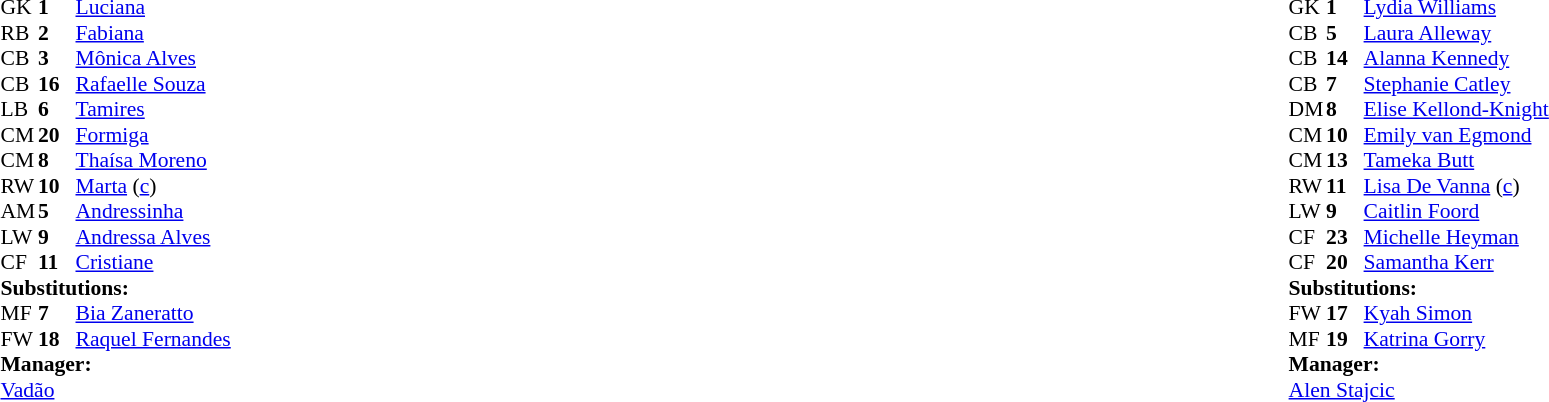<table width="100%">
<tr>
<td valign="top" width="50%"><br><table style="font-size: 90%" cellspacing="0" cellpadding="0">
<tr>
<th width="25"></th>
<th width="25"></th>
</tr>
<tr>
<td>GK</td>
<td><strong>1</strong></td>
<td><a href='#'>Luciana</a></td>
</tr>
<tr>
<td>RB</td>
<td><strong>2</strong></td>
<td><a href='#'>Fabiana</a></td>
<td></td>
</tr>
<tr>
<td>CB</td>
<td><strong>3</strong></td>
<td><a href='#'>Mônica Alves</a></td>
</tr>
<tr>
<td>CB</td>
<td><strong>16</strong></td>
<td><a href='#'>Rafaelle Souza</a></td>
</tr>
<tr>
<td>LB</td>
<td><strong>6</strong></td>
<td><a href='#'>Tamires</a></td>
<td></td>
<td></td>
</tr>
<tr>
<td>CM</td>
<td><strong>20</strong></td>
<td><a href='#'>Formiga</a></td>
</tr>
<tr>
<td>CM</td>
<td><strong>8</strong></td>
<td><a href='#'>Thaísa Moreno</a></td>
<td></td>
<td></td>
</tr>
<tr>
<td>RW</td>
<td><strong>10</strong></td>
<td><a href='#'>Marta</a> (<a href='#'>c</a>)</td>
<td></td>
</tr>
<tr>
<td>AM</td>
<td><strong>5</strong></td>
<td><a href='#'>Andressinha</a></td>
</tr>
<tr>
<td>LW</td>
<td><strong>9</strong></td>
<td><a href='#'>Andressa Alves</a></td>
</tr>
<tr>
<td>CF</td>
<td><strong>11</strong></td>
<td><a href='#'>Cristiane</a></td>
</tr>
<tr>
<td colspan=3><strong>Substitutions:</strong></td>
</tr>
<tr>
<td>MF</td>
<td><strong>7</strong></td>
<td><a href='#'>Bia Zaneratto</a></td>
<td></td>
<td></td>
</tr>
<tr>
<td>FW</td>
<td><strong>18</strong></td>
<td><a href='#'>Raquel Fernandes</a></td>
<td></td>
<td></td>
</tr>
<tr>
<td colspan=3><strong>Manager:</strong></td>
</tr>
<tr>
<td colspan=3><a href='#'>Vadão</a></td>
</tr>
</table>
</td>
<td valign="top"></td>
<td valign="top" width="50%"><br><table style="font-size: 90%" cellspacing="0" cellpadding="0" align="center">
<tr>
<th width=25></th>
<th width=25></th>
</tr>
<tr>
<td>GK</td>
<td><strong>1</strong></td>
<td><a href='#'>Lydia Williams</a></td>
</tr>
<tr>
<td>CB</td>
<td><strong>5</strong></td>
<td><a href='#'>Laura Alleway</a></td>
</tr>
<tr>
<td>CB</td>
<td><strong>14</strong></td>
<td><a href='#'>Alanna Kennedy</a></td>
</tr>
<tr>
<td>CB</td>
<td><strong>7</strong></td>
<td><a href='#'>Stephanie Catley</a></td>
</tr>
<tr>
<td>DM</td>
<td><strong>8</strong></td>
<td><a href='#'>Elise Kellond-Knight</a></td>
</tr>
<tr>
<td>CM</td>
<td><strong>10</strong></td>
<td><a href='#'>Emily van Egmond</a></td>
</tr>
<tr>
<td>CM</td>
<td><strong>13</strong></td>
<td><a href='#'>Tameka Butt</a></td>
<td></td>
<td></td>
</tr>
<tr>
<td>RW</td>
<td><strong>11</strong></td>
<td><a href='#'>Lisa De Vanna</a> (<a href='#'>c</a>)</td>
</tr>
<tr>
<td>LW</td>
<td><strong>9</strong></td>
<td><a href='#'>Caitlin Foord</a></td>
</tr>
<tr>
<td>CF</td>
<td><strong>23</strong></td>
<td><a href='#'>Michelle Heyman</a></td>
<td></td>
<td></td>
</tr>
<tr>
<td>CF</td>
<td><strong>20</strong></td>
<td><a href='#'>Samantha Kerr</a></td>
</tr>
<tr>
<td colspan=3><strong>Substitutions:</strong></td>
</tr>
<tr>
<td>FW</td>
<td><strong>17</strong></td>
<td><a href='#'>Kyah Simon</a></td>
<td></td>
<td></td>
</tr>
<tr>
<td>MF</td>
<td><strong>19</strong></td>
<td><a href='#'>Katrina Gorry</a></td>
<td></td>
<td></td>
</tr>
<tr>
<td colspan=3><strong>Manager:</strong></td>
</tr>
<tr>
<td colspan=3><a href='#'>Alen Stajcic</a></td>
</tr>
</table>
</td>
</tr>
</table>
